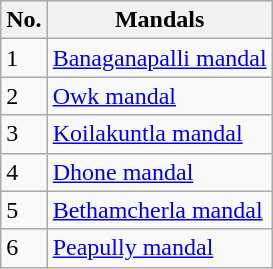<table class="wikitable">
<tr>
<th>No.</th>
<th>Mandals</th>
</tr>
<tr>
<td>1</td>
<td><a href='#'>Banaganapalli mandal</a></td>
</tr>
<tr>
<td>2</td>
<td><a href='#'>Owk mandal</a></td>
</tr>
<tr>
<td>3</td>
<td><a href='#'>Koilakuntla mandal</a></td>
</tr>
<tr>
<td>4</td>
<td><a href='#'>Dhone mandal</a></td>
</tr>
<tr>
<td>5</td>
<td><a href='#'>Bethamcherla mandal</a></td>
</tr>
<tr>
<td>6</td>
<td><a href='#'>Peapully mandal</a></td>
</tr>
</table>
